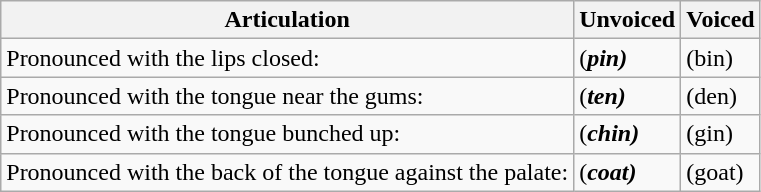<table class="wikitable">
<tr>
<th>Articulation</th>
<th>Unvoiced</th>
<th>Voiced</th>
</tr>
<tr>
<td>Pronounced with the lips closed:</td>
<td> (<strong><em>p<strong>in<em>)</td>
<td> (</em></strong>b</strong>in</em>)</td>
</tr>
<tr>
<td>Pronounced with the tongue near the gums:</td>
<td> (<strong><em>t<strong>en<em>)</td>
<td> (</em></strong>d</strong>en</em>)</td>
</tr>
<tr>
<td>Pronounced with the tongue bunched up:</td>
<td> (<strong><em>ch<strong>in<em>)</td>
<td> (</em></strong>g</strong>in</em>)</td>
</tr>
<tr>
<td>Pronounced with the back of the tongue against the palate:</td>
<td> (<strong><em>c<strong>oat<em>)</td>
<td> (</em></strong>g</strong>oat</em>)</td>
</tr>
</table>
